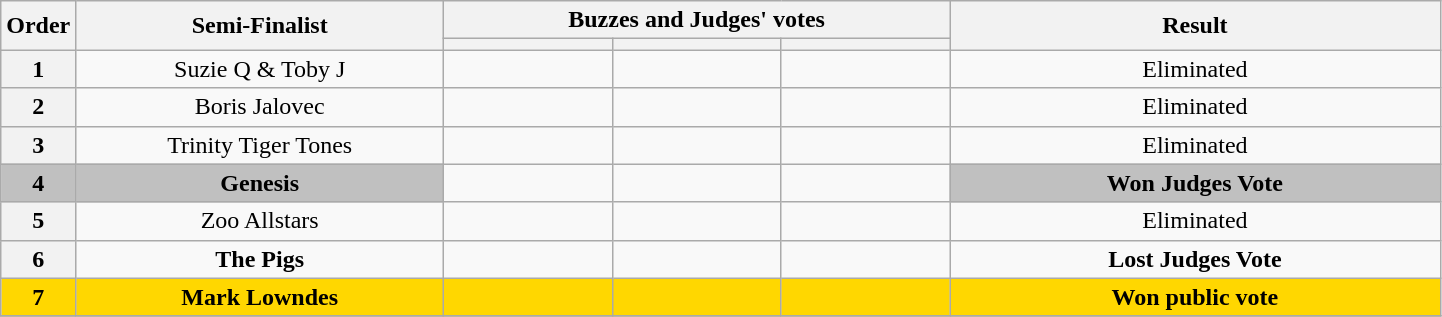<table class="wikitable plainrowheaders sortable" style="text-align:center" width="76%;">
<tr>
<th scope="col" rowspan="2" style="width:1em;">Order</th>
<th scope="col" rowspan="2" class="unsortable" style="width:17em;">Semi-Finalist</th>
<th scope="col" colspan="3" class="unsortable" style="width:24em;">Buzzes and Judges' votes</th>
<th scope="col" rowspan="2" style="width:23em;">Result</th>
</tr>
<tr>
<th scope="col" class="unsortable" style="width:6em;"></th>
<th scope="col" class="unsortable" style="width:6em;"></th>
<th scope="col" class="unsortable" style="width:6em;"></th>
</tr>
<tr>
<th>1</th>
<td>Suzie Q & Toby J</td>
<td></td>
<td></td>
<td></td>
<td>Eliminated</td>
</tr>
<tr>
<th>2</th>
<td>Boris Jalovec</td>
<td></td>
<td></td>
<td></td>
<td>Eliminated</td>
</tr>
<tr>
<th>3</th>
<td>Trinity Tiger Tones</td>
<td></td>
<td></td>
<td></td>
<td>Eliminated</td>
</tr>
<tr>
<th style="background:silver;">4</th>
<td style="background:silver;"><strong>Genesis</strong></td>
<td style="text-align:center;"></td>
<td style="text-align: center;"></td>
<td style="text-align: center;"></td>
<td style="background:silver;"><strong>Won Judges Vote</strong></td>
</tr>
<tr>
<th>5</th>
<td>Zoo Allstars</td>
<td></td>
<td></td>
<td></td>
<td>Eliminated</td>
</tr>
<tr>
<th>6</th>
<td><strong>The Pigs</strong></td>
<td></td>
<td></td>
<td></td>
<td><strong>Lost Judges Vote</strong></td>
</tr>
<tr>
<th style="background:gold;">7</th>
<td style="background:gold;"><strong>Mark Lowndes</strong></td>
<td style="background:gold;"></td>
<td style="background:gold;"></td>
<td style="background:gold;"></td>
<td style="background:gold;"><strong>Won public vote</strong></td>
</tr>
<tr>
</tr>
</table>
